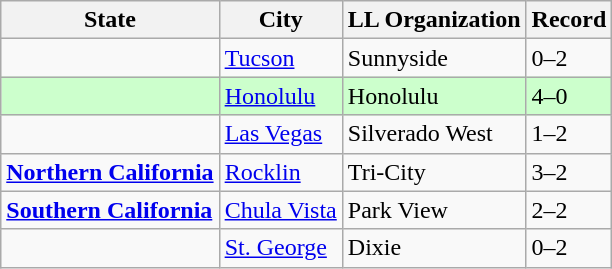<table class="wikitable">
<tr>
<th>State</th>
<th>City</th>
<th>LL Organization</th>
<th>Record</th>
</tr>
<tr>
<td><strong></strong></td>
<td><a href='#'>Tucson</a></td>
<td>Sunnyside</td>
<td>0–2</td>
</tr>
<tr bgcolor="ccffcc">
<td><strong></strong></td>
<td><a href='#'>Honolulu</a></td>
<td>Honolulu</td>
<td>4–0</td>
</tr>
<tr>
<td><strong></strong></td>
<td><a href='#'>Las Vegas</a></td>
<td>Silverado West</td>
<td>1–2</td>
</tr>
<tr>
<td> <strong><a href='#'>Northern California</a></strong></td>
<td><a href='#'>Rocklin</a></td>
<td>Tri-City</td>
<td>3–2</td>
</tr>
<tr>
<td> <strong><a href='#'>Southern California</a></strong></td>
<td><a href='#'>Chula Vista</a></td>
<td>Park View</td>
<td>2–2</td>
</tr>
<tr>
<td><strong></strong></td>
<td><a href='#'>St. George</a></td>
<td>Dixie</td>
<td>0–2</td>
</tr>
</table>
